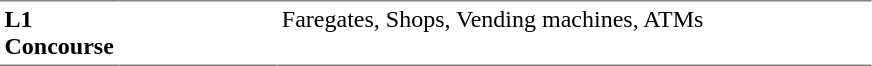<table table border=0 cellspacing=0 cellpadding=3>
<tr>
<td style="border-bottom:solid 1px gray; border-top:solid 1px gray;" valign=top width=50><strong>L1<br>Concourse</strong></td>
<td style="border-bottom:solid 1px gray; border-top:solid 1px gray;" valign=top width=100></td>
<td style="border-bottom:solid 1px gray; border-top:solid 1px gray;" valign=top width=390>Faregates, Shops, Vending machines, ATMs</td>
</tr>
</table>
